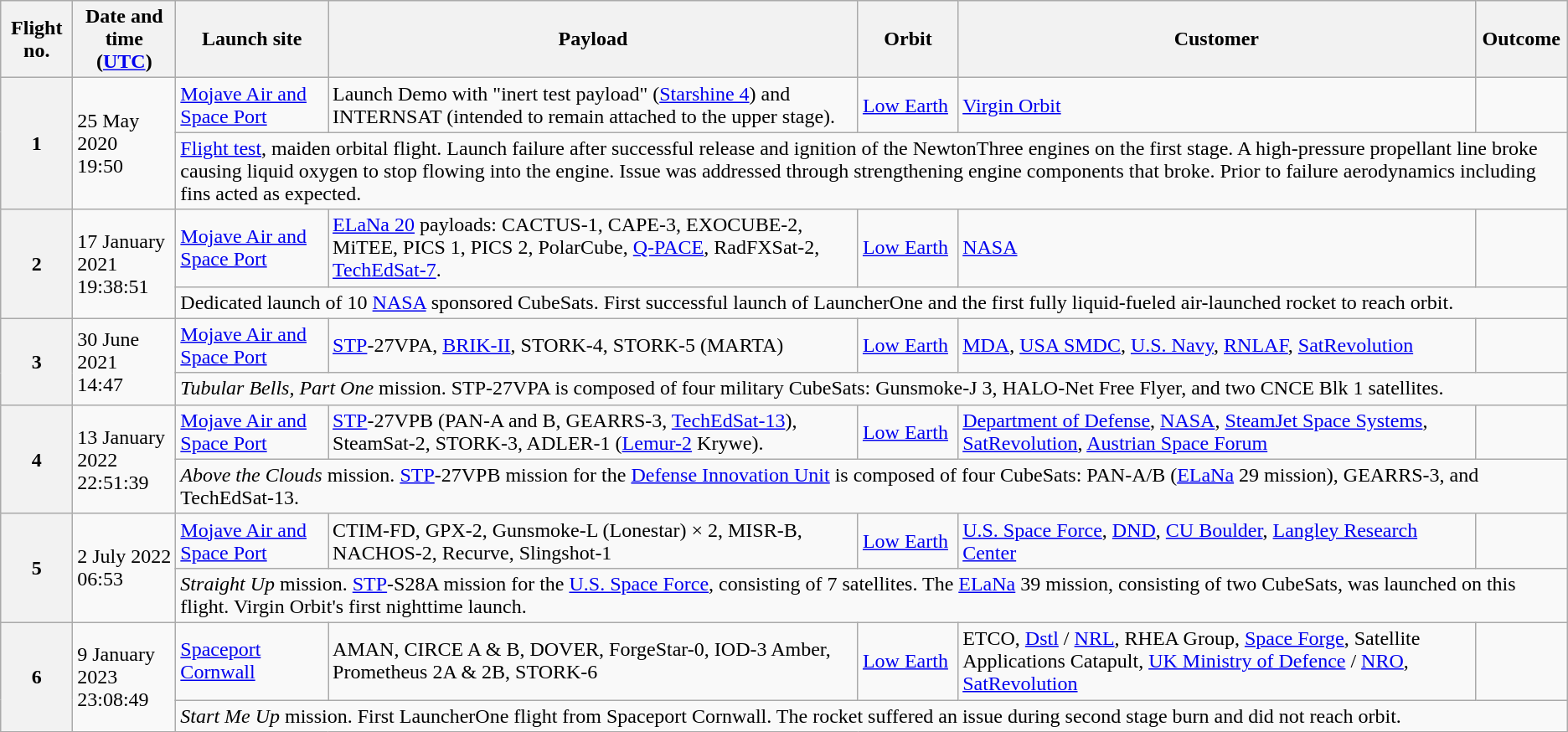<table class="wikitable">
<tr>
<th>Flight no.</th>
<th>Date and time<br>(<a href='#'>UTC</a>)</th>
<th>Launch site</th>
<th>Payload</th>
<th>Orbit</th>
<th>Customer</th>
<th>Outcome</th>
</tr>
<tr>
<th rowspan="2">1</th>
<td rowspan="2">25 May 2020<br>19:50</td>
<td><a href='#'>Mojave Air and Space Port</a></td>
<td>Launch Demo with "inert test payload" (<a href='#'>Starshine 4</a>) and INTERNSAT (intended to remain attached to the upper stage).</td>
<td><a href='#'>Low Earth</a></td>
<td><a href='#'>Virgin Orbit</a></td>
<td></td>
</tr>
<tr>
<td colspan="5"><a href='#'>Flight test</a>, maiden orbital flight. Launch failure after successful release and ignition of the NewtonThree engines on the first stage. A high-pressure propellant line broke causing liquid oxygen to stop flowing into the engine. Issue was addressed through strengthening engine components that broke. Prior to failure aerodynamics including fins acted as expected.</td>
</tr>
<tr>
<th rowspan=2>2</th>
<td rowspan=2>17 January 2021<br>19:38:51</td>
<td><a href='#'>Mojave Air and Space Port</a></td>
<td><a href='#'>ELaNa 20</a> payloads: CACTUS-1, CAPE-3, EXOCUBE-2, MiTEE, PICS 1, PICS 2, PolarCube, <a href='#'>Q-PACE</a>, RadFXSat-2, <a href='#'>TechEdSat-7</a>.</td>
<td nowrap><a href='#'>Low Earth</a></td>
<td><a href='#'>NASA</a></td>
<td></td>
</tr>
<tr>
<td colspan=5>Dedicated launch of 10 <a href='#'>NASA</a> sponsored CubeSats. First successful launch of LauncherOne and the first fully liquid-fueled air-launched rocket to reach orbit.</td>
</tr>
<tr>
<th rowspan=2>3</th>
<td rowspan=2>30 June 2021<br>14:47</td>
<td><a href='#'>Mojave Air and Space Port</a></td>
<td><a href='#'>STP</a>-27VPA, <a href='#'>BRIK-II</a>, STORK-4, STORK-5 (MARTA)</td>
<td nowrap><a href='#'>Low Earth</a></td>
<td><a href='#'>MDA</a>, <a href='#'>USA SMDC</a>, <a href='#'>U.S. Navy</a>, <a href='#'>RNLAF</a>, <a href='#'>SatRevolution</a></td>
<td></td>
</tr>
<tr>
<td colspan=5><em>Tubular Bells, Part One</em> mission. STP-27VPA is composed of four military CubeSats: Gunsmoke-J 3, HALO-Net Free Flyer, and two CNCE Blk 1 satellites.</td>
</tr>
<tr>
<th rowspan=2>4</th>
<td rowspan=2>13 January 2022<br>22:51:39</td>
<td><a href='#'>Mojave Air and Space Port</a></td>
<td><a href='#'>STP</a>-27VPB (PAN-A and B, GEARRS-3, <a href='#'>TechEdSat-13</a>), SteamSat-2, STORK-3, ADLER-1 (<a href='#'>Lemur-2</a> Krywe).</td>
<td nowrap><a href='#'>Low Earth</a></td>
<td><a href='#'>Department of Defense</a>, <a href='#'>NASA</a>, <a href='#'>SteamJet Space Systems</a>, <a href='#'>SatRevolution</a>, <a href='#'>Austrian Space Forum</a></td>
<td></td>
</tr>
<tr>
<td colspan=5><em>Above the Clouds</em> mission. <a href='#'>STP</a>-27VPB mission for the <a href='#'>Defense Innovation Unit</a> is composed of four CubeSats: PAN-A/B (<a href='#'>ELaNa</a> 29 mission), GEARRS-3, and TechEdSat-13.</td>
</tr>
<tr>
<th rowspan=2>5</th>
<td rowspan=2>2 July 2022<br>06:53</td>
<td><a href='#'>Mojave Air and Space Port</a></td>
<td>CTIM-FD, GPX-2, Gunsmoke-L (Lonestar) × 2, MISR-B, NACHOS-2, Recurve, Slingshot-1</td>
<td><a href='#'>Low Earth</a></td>
<td><a href='#'>U.S. Space Force</a>, <a href='#'>DND</a>, <a href='#'>CU Boulder</a>, <a href='#'>Langley Research Center</a></td>
<td></td>
</tr>
<tr>
<td colspan=5><em>Straight Up</em> mission. <a href='#'>STP</a>-S28A mission for the <a href='#'>U.S. Space Force</a>, consisting of 7 satellites. The <a href='#'>ELaNa</a> 39 mission, consisting of two CubeSats, was launched on this flight. Virgin Orbit's first nighttime launch.</td>
</tr>
<tr>
<th rowspan="2">6</th>
<td rowspan="2">9 January 2023<br>23:08:49</td>
<td><a href='#'>Spaceport Cornwall</a></td>
<td>AMAN, CIRCE A & B, DOVER, ForgeStar-0, IOD-3 Amber, Prometheus 2A & 2B, STORK-6</td>
<td><a href='#'>Low Earth</a></td>
<td>ETCO, <a href='#'>Dstl</a> / <a href='#'>NRL</a>, RHEA Group, <a href='#'>Space Forge</a>, Satellite Applications Catapult, <a href='#'>UK Ministry of Defence</a> / <a href='#'>NRO</a>, <a href='#'>SatRevolution</a></td>
<td></td>
</tr>
<tr>
<td colspan="5"><em>Start Me Up</em> mission. First LauncherOne flight from Spaceport Cornwall. The rocket suffered an issue during second stage burn and did not reach orbit.</td>
</tr>
</table>
